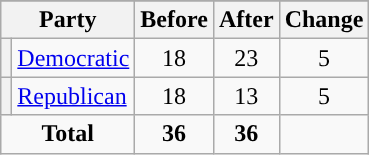<table class="wikitable" style="text-align:center;">
<tr>
</tr>
<tr>
<th colspan=2>Party</th>
<th>Before</th>
<th>After</th>
<th>Change</th>
</tr>
<tr>
<th style="background-color:"></th>
<td style="text-align:left;"><a href='#'>Democratic</a></td>
<td>18</td>
<td>23</td>
<td> 5</td>
</tr>
<tr>
<th style="background-color:"></th>
<td style="text-align:left;"><a href='#'>Republican</a></td>
<td>18</td>
<td>13</td>
<td> 5</td>
</tr>
<tr>
<td colspan=2><strong>Total</strong></td>
<td><strong>36</strong></td>
<td><strong>36</strong></td>
<td></td>
</tr>
</table>
